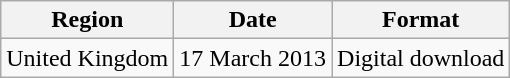<table class=wikitable>
<tr>
<th>Region</th>
<th>Date</th>
<th>Format</th>
</tr>
<tr>
<td>United Kingdom</td>
<td>17 March 2013</td>
<td>Digital download</td>
</tr>
</table>
